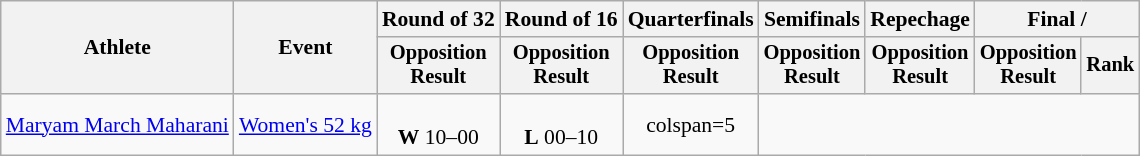<table class=wikitable style=font-size:90%;>
<tr>
<th rowspan=2>Athlete</th>
<th rowspan=2>Event</th>
<th>Round of 32</th>
<th>Round of 16</th>
<th>Quarterfinals</th>
<th>Semifinals</th>
<th>Repechage</th>
<th colspan=2>Final / </th>
</tr>
<tr style=font-size:95%>
<th>Opposition<br>Result</th>
<th>Opposition<br>Result</th>
<th>Opposition<br>Result</th>
<th>Opposition<br>Result</th>
<th>Opposition<br>Result</th>
<th>Opposition<br>Result</th>
<th>Rank</th>
</tr>
<tr align=center>
<td align=left><a href='#'>Maryam March Maharani</a></td>
<td align=left><a href='#'>Women's 52 kg</a></td>
<td><br><strong>W</strong> 10–00</td>
<td><br><strong>L</strong> 00–10</td>
<td>colspan=5 </td>
</tr>
</table>
